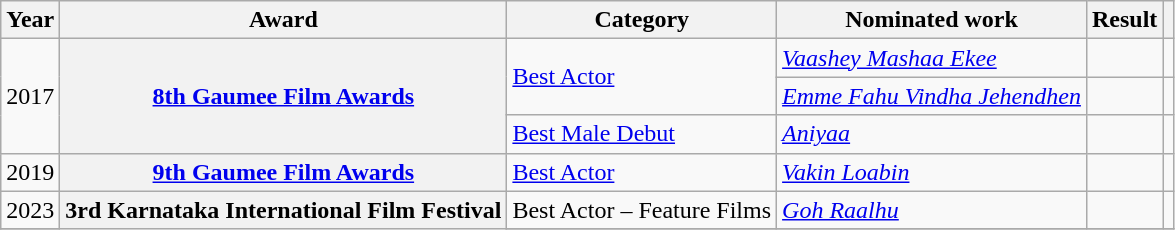<table class="wikitable plainrowheaders sortable">
<tr>
<th scope="col">Year</th>
<th scope="col">Award</th>
<th scope="col">Category</th>
<th scope="col">Nominated work</th>
<th scope="col">Result</th>
<th scope="col" class="unsortable"></th>
</tr>
<tr>
<td rowspan="3">2017</td>
<th scope="row" rowspan="3"><a href='#'>8th Gaumee Film Awards</a></th>
<td rowspan="2"><a href='#'>Best Actor</a></td>
<td><em><a href='#'>Vaashey Mashaa Ekee</a></em></td>
<td></td>
<td style="text-align:center;"></td>
</tr>
<tr>
<td><em><a href='#'>Emme Fahu Vindha Jehendhen</a></em></td>
<td></td>
<td style="text-align:center;"></td>
</tr>
<tr>
<td><a href='#'>Best Male Debut</a></td>
<td><em><a href='#'>Aniyaa</a></em></td>
<td></td>
<td style="text-align:center;"></td>
</tr>
<tr>
<td>2019</td>
<th scope="row"><a href='#'>9th Gaumee Film Awards</a></th>
<td><a href='#'>Best Actor</a></td>
<td><em><a href='#'>Vakin Loabin</a></em></td>
<td></td>
<td style="text-align:center;"></td>
</tr>
<tr>
<td>2023</td>
<th scope="row" rowspan="3">3rd Karnataka International Film Festival</th>
<td>Best Actor – Feature Films</td>
<td><em><a href='#'>Goh Raalhu</a></em></td>
<td></td>
<td style="text-align:center;"></td>
</tr>
<tr>
</tr>
</table>
